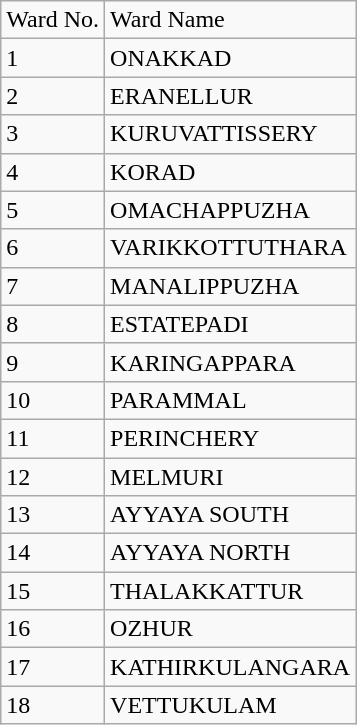<table class="wikitable">
<tr>
<td>Ward No.</td>
<td>Ward Name</td>
</tr>
<tr>
<td>1</td>
<td>ONAKKAD</td>
</tr>
<tr>
<td>2</td>
<td>ERANELLUR</td>
</tr>
<tr>
<td>3</td>
<td>KURUVATTISSERY</td>
</tr>
<tr>
<td>4</td>
<td>KORAD</td>
</tr>
<tr>
<td>5</td>
<td>OMACHAPPUZHA</td>
</tr>
<tr>
<td>6</td>
<td>VARIKKOTTUTHARA</td>
</tr>
<tr>
<td>7</td>
<td>MANALIPPUZHA</td>
</tr>
<tr>
<td>8</td>
<td>ESTATEPADI</td>
</tr>
<tr>
<td>9</td>
<td>KARINGAPPARA</td>
</tr>
<tr>
<td>10</td>
<td>PARAMMAL</td>
</tr>
<tr>
<td>11</td>
<td>PERINCHERY</td>
</tr>
<tr>
<td>12</td>
<td>MELMURI</td>
</tr>
<tr>
<td>13</td>
<td>AYYAYA SOUTH</td>
</tr>
<tr>
<td>14</td>
<td>AYYAYA NORTH</td>
</tr>
<tr>
<td>15</td>
<td>THALAKKATTUR</td>
</tr>
<tr>
<td>16</td>
<td>OZHUR</td>
</tr>
<tr>
<td>17</td>
<td>KATHIRKULANGARA</td>
</tr>
<tr>
<td>18</td>
<td>VETTUKULAM</td>
</tr>
</table>
